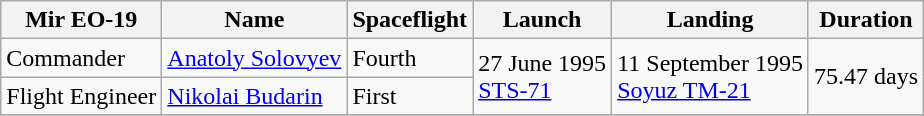<table class="wikitable">
<tr>
<th>Mir EO-19</th>
<th>Name</th>
<th>Spaceflight</th>
<th>Launch</th>
<th>Landing</th>
<th>Duration</th>
</tr>
<tr>
<td>Commander</td>
<td> <a href='#'>Anatoly Solovyev</a></td>
<td>Fourth</td>
<td rowspan="2">27 June 1995 <br> <a href='#'>STS-71</a></td>
<td rowspan="2">11 September 1995 <br> <a href='#'>Soyuz TM-21</a></td>
<td rowspan="2">75.47 days</td>
</tr>
<tr>
<td>Flight Engineer</td>
<td> <a href='#'>Nikolai Budarin</a></td>
<td>First</td>
</tr>
<tr>
</tr>
</table>
